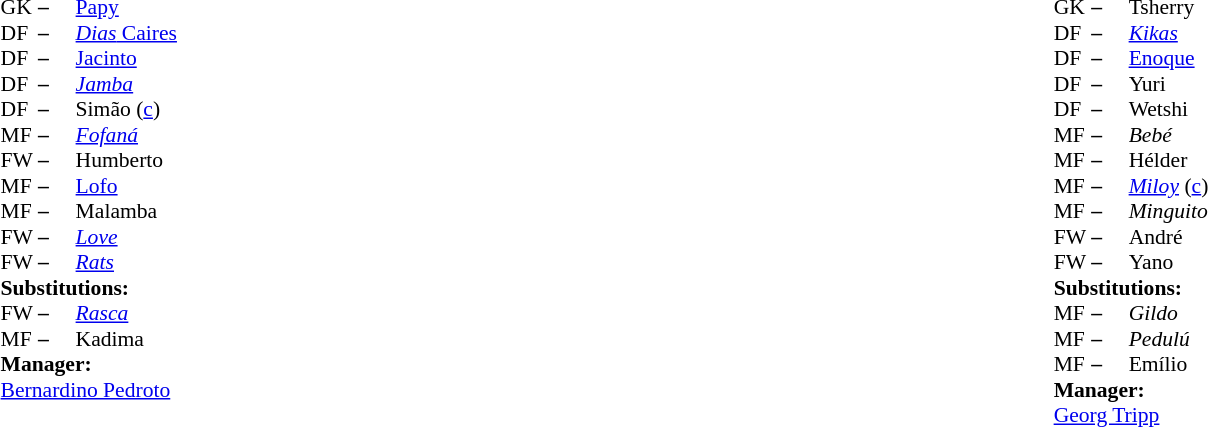<table width="100%">
<tr>
<td valign="top" width="40%"><br><table style="font-size:90%;" cellspacing="0" cellpadding="0" align="center">
<tr>
<th width=25></th>
<th width=25></th>
</tr>
<tr>
<td>GK</td>
<td><strong>–</strong></td>
<td> <a href='#'>Papy</a></td>
</tr>
<tr>
<td>DF</td>
<td><strong>–</strong></td>
<td> <a href='#'><em>Dias</em> Caires</a></td>
</tr>
<tr>
<td>DF</td>
<td><strong>–</strong></td>
<td> <a href='#'>Jacinto</a></td>
</tr>
<tr>
<td>DF</td>
<td><strong>–</strong></td>
<td> <em><a href='#'>Jamba</a></em></td>
</tr>
<tr>
<td>DF</td>
<td><strong>–</strong></td>
<td> Simão (<a href='#'>c</a>)</td>
<td></td>
<td></td>
</tr>
<tr>
<td>MF</td>
<td><strong>–</strong></td>
<td> <em><a href='#'>Fofaná</a></em></td>
<td></td>
</tr>
<tr>
<td>FW</td>
<td><strong>–</strong></td>
<td> Humberto</td>
</tr>
<tr>
<td>MF</td>
<td><strong>–</strong></td>
<td> <a href='#'>Lofo</a></td>
</tr>
<tr>
<td>MF</td>
<td><strong>–</strong></td>
<td> Malamba</td>
<td></td>
<td></td>
</tr>
<tr>
<td>FW</td>
<td><strong>–</strong></td>
<td> <em><a href='#'>Love</a></em></td>
</tr>
<tr>
<td>FW</td>
<td><strong>–</strong></td>
<td> <em><a href='#'>Rats</a></em></td>
<td></td>
</tr>
<tr>
<td colspan=3><strong>Substitutions:</strong></td>
</tr>
<tr>
<td>FW</td>
<td><strong>–</strong></td>
<td> <em><a href='#'>Rasca</a></em></td>
<td></td>
<td></td>
</tr>
<tr>
<td>MF</td>
<td><strong>–</strong></td>
<td> Kadima</td>
<td></td>
<td></td>
</tr>
<tr>
<td colspan=3><strong>Manager:</strong></td>
</tr>
<tr>
<td colspan=3> <a href='#'>Bernardino Pedroto</a></td>
</tr>
</table>
</td>
<td valign="top"></td>
<td valign="top" width="50%"><br><table style="font-size:90%;" cellspacing="0" cellpadding="0" align="center">
<tr>
<th width=25></th>
<th width=25></th>
</tr>
<tr>
<td>GK</td>
<td><strong>–</strong></td>
<td> Tsherry</td>
</tr>
<tr>
<td>DF</td>
<td><strong>–</strong></td>
<td> <em><a href='#'>Kikas</a></em></td>
</tr>
<tr>
<td>DF</td>
<td><strong>–</strong></td>
<td> <a href='#'>Enoque</a></td>
</tr>
<tr>
<td>DF</td>
<td><strong>–</strong></td>
<td> Yuri</td>
</tr>
<tr>
<td>DF</td>
<td><strong>–</strong></td>
<td> Wetshi</td>
</tr>
<tr>
<td>MF</td>
<td><strong>–</strong></td>
<td> <em>Bebé</em></td>
<td></td>
</tr>
<tr>
<td>MF</td>
<td><strong>–</strong></td>
<td> Hélder</td>
<td></td>
<td></td>
</tr>
<tr>
<td>MF</td>
<td><strong>–</strong></td>
<td> <em><a href='#'>Miloy</a></em> (<a href='#'>c</a>)</td>
</tr>
<tr>
<td>MF</td>
<td><strong>–</strong></td>
<td> <em>Minguito</em></td>
</tr>
<tr>
<td>FW</td>
<td><strong>–</strong></td>
<td> André</td>
<td></td>
<td></td>
</tr>
<tr>
<td>FW</td>
<td><strong>–</strong></td>
<td> Yano</td>
<td></td>
<td></td>
</tr>
<tr>
<td colspan=3><strong>Substitutions:</strong></td>
</tr>
<tr>
<td>MF</td>
<td><strong>–</strong></td>
<td> <em>Gildo</em></td>
<td></td>
<td></td>
</tr>
<tr>
<td>MF</td>
<td><strong>–</strong></td>
<td> <em>Pedulú</em></td>
<td></td>
<td></td>
</tr>
<tr>
<td>MF</td>
<td><strong>–</strong></td>
<td> Emílio</td>
<td></td>
<td></td>
</tr>
<tr>
<td colspan=3><strong>Manager:</strong></td>
</tr>
<tr>
<td colspan=3> <a href='#'>Georg Tripp</a></td>
</tr>
</table>
</td>
</tr>
</table>
